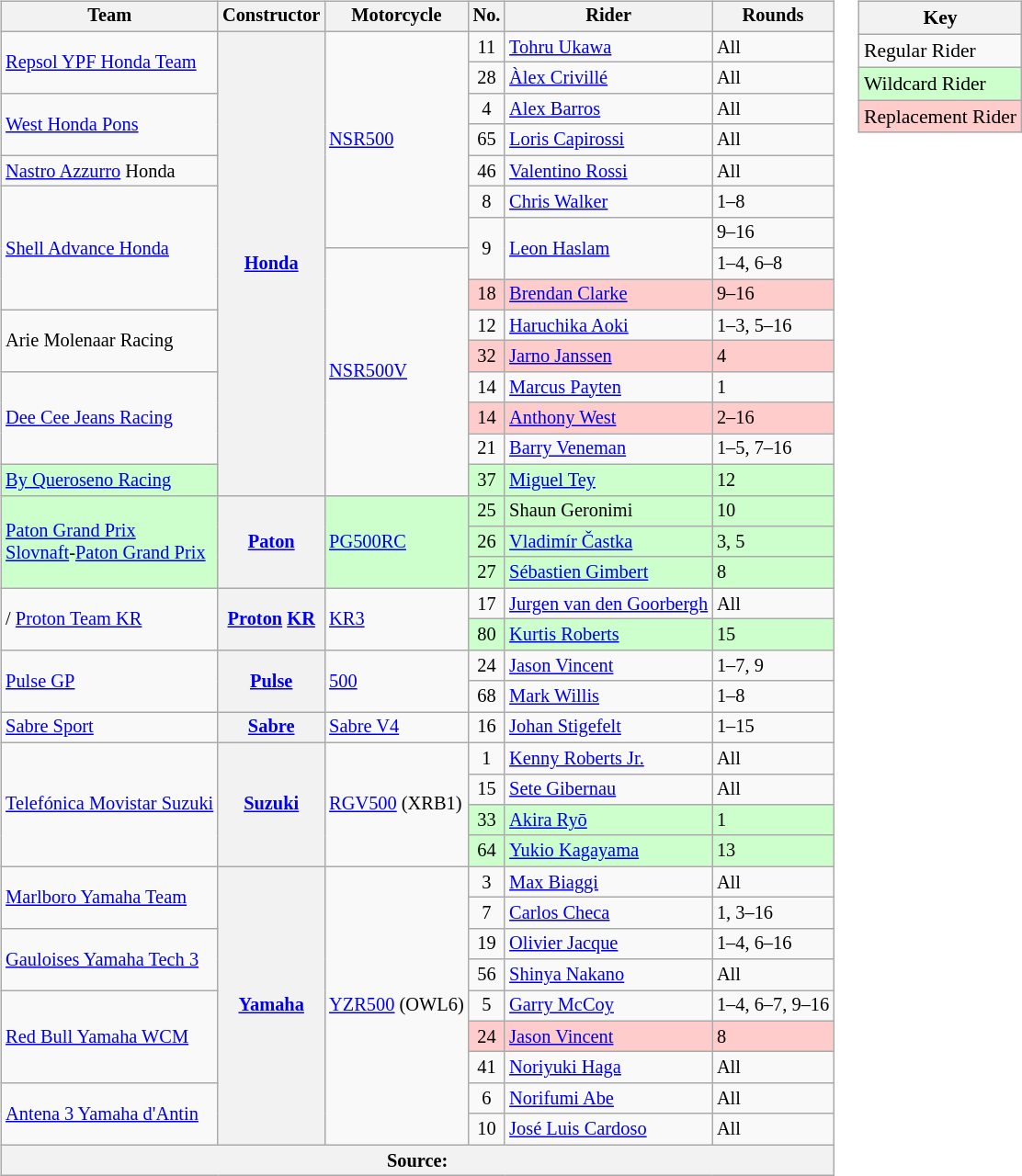<table>
<tr>
<td><br><table class="wikitable" style="font-size: 85%;">
<tr>
<th>Team</th>
<th>Constructor</th>
<th>Motorcycle</th>
<th>No.</th>
<th>Rider</th>
<th>Rounds</th>
</tr>
<tr>
<td rowspan=2> <a href='#'>Repsol YPF Honda Team</a></td>
<th rowspan=15><a href='#'>Honda</a></th>
<td rowspan=7><a href='#'>NSR500</a></td>
<td align="center">11</td>
<td> <a href='#'>Tohru Ukawa</a></td>
<td>All</td>
</tr>
<tr>
<td align="center">28</td>
<td> <a href='#'>Àlex Crivillé</a></td>
<td>All</td>
</tr>
<tr>
<td rowspan=2> <a href='#'>West Honda Pons</a></td>
<td align="center">4</td>
<td> <a href='#'>Alex Barros</a></td>
<td>All</td>
</tr>
<tr>
<td align="center">65</td>
<td> <a href='#'>Loris Capirossi</a></td>
<td>All</td>
</tr>
<tr>
<td> <a href='#'>Nastro Azzurro</a> Honda</td>
<td align="center">46</td>
<td> <a href='#'>Valentino Rossi</a></td>
<td>All</td>
</tr>
<tr>
<td rowspan=4> <a href='#'>Shell Advance Honda</a></td>
<td align="center">8</td>
<td> <a href='#'>Chris Walker</a></td>
<td>1–8</td>
</tr>
<tr>
<td rowspan=2 align="center">9</td>
<td rowspan=2> <a href='#'>Leon Haslam</a></td>
<td>9–16</td>
</tr>
<tr>
<td rowspan=8><a href='#'>NSR500V</a></td>
<td>1–4, 6–8</td>
</tr>
<tr style="background-color:#ffcccc">
<td align="center">18</td>
<td> <a href='#'>Brendan Clarke</a></td>
<td>9–16</td>
</tr>
<tr>
<td rowspan=2> Arie Molenaar Racing</td>
<td align="center">12</td>
<td> <a href='#'>Haruchika Aoki</a></td>
<td>1–3, 5–16</td>
</tr>
<tr style="background-color:#ffcccc">
<td align="center">32</td>
<td> <a href='#'>Jarno Janssen</a></td>
<td>4</td>
</tr>
<tr>
<td rowspan=3> <a href='#'>Dee Cee Jeans Racing</a></td>
<td align="center">14</td>
<td> <a href='#'>Marcus Payten</a></td>
<td>1</td>
</tr>
<tr style="background-color:#ffcccc">
<td align="center">14</td>
<td> <a href='#'>Anthony West</a></td>
<td>2–16</td>
</tr>
<tr>
<td align="center">21</td>
<td> <a href='#'>Barry Veneman</a></td>
<td>1–5, 7–16</td>
</tr>
<tr style="background-color:#ccffcc">
<td> <a href='#'>By Queroseno Racing</a></td>
<td align="center">37</td>
<td> <a href='#'>Miguel Tey</a></td>
<td>12</td>
</tr>
<tr style="background-color:#ccffcc">
<td rowspan=3> <a href='#'>Paton Grand Prix</a><br><a href='#'>Slovnaft</a>-<a href='#'>Paton Grand Prix</a></td>
<th rowspan=3><a href='#'>Paton</a></th>
<td rowspan=3><a href='#'>PG500RC</a></td>
<td align="center">25</td>
<td> Shaun Geronimi</td>
<td>10</td>
</tr>
<tr style="background-color:#ccffcc">
<td align="center">26</td>
<td> <a href='#'>Vladimír Častka</a></td>
<td>3, 5</td>
</tr>
<tr style="background-color:#ccffcc">
<td align="center">27</td>
<td> <a href='#'>Sébastien Gimbert</a></td>
<td>8</td>
</tr>
<tr>
<td rowspan=2>/ <a href='#'>Proton Team KR</a></td>
<th rowspan=2><a href='#'>Proton</a> <a href='#'>KR</a></th>
<td rowspan=2><a href='#'>KR3</a></td>
<td align="center">17</td>
<td> <a href='#'>Jurgen van den Goorbergh</a></td>
<td>All</td>
</tr>
<tr style="background-color:#ccffcc">
<td align="center">80</td>
<td> <a href='#'>Kurtis Roberts</a></td>
<td>15</td>
</tr>
<tr>
<td rowspan=2> <a href='#'>Pulse GP</a></td>
<th rowspan=2><a href='#'>Pulse</a></th>
<td rowspan=2><a href='#'>500</a></td>
<td align="center">24</td>
<td> <a href='#'>Jason Vincent</a></td>
<td>1–7, 9</td>
</tr>
<tr>
<td align="center">68</td>
<td> <a href='#'>Mark Willis</a></td>
<td>1–8</td>
</tr>
<tr>
<td> <a href='#'>Sabre Sport</a></td>
<th><a href='#'>Sabre</a></th>
<td><a href='#'>Sabre V4</a></td>
<td align="center">16</td>
<td> <a href='#'>Johan Stigefelt</a></td>
<td>1–15</td>
</tr>
<tr>
<td rowspan=4> <a href='#'>Telefónica Movistar Suzuki</a></td>
<th rowspan=4><a href='#'>Suzuki</a></th>
<td rowspan=4><a href='#'>RGV500</a> (XRB1)</td>
<td align="center">1</td>
<td> <a href='#'>Kenny Roberts Jr.</a></td>
<td>All</td>
</tr>
<tr>
<td align="center">15</td>
<td> <a href='#'>Sete Gibernau</a></td>
<td>All</td>
</tr>
<tr style="background-color:#ccffcc">
<td align="center">33</td>
<td> <a href='#'>Akira Ryō</a></td>
<td>1</td>
</tr>
<tr style="background-color:#ccffcc">
<td align="center">64</td>
<td> <a href='#'>Yukio Kagayama</a></td>
<td>13</td>
</tr>
<tr>
<td rowspan=2> <a href='#'>Marlboro Yamaha Team</a></td>
<th rowspan=9><a href='#'>Yamaha</a></th>
<td rowspan=9><a href='#'>YZR500</a> (OWL6)</td>
<td align="center">3</td>
<td> <a href='#'>Max Biaggi</a></td>
<td>All</td>
</tr>
<tr>
<td align="center">7</td>
<td> <a href='#'>Carlos Checa</a></td>
<td>1, 3–16</td>
</tr>
<tr>
<td rowspan=2> <a href='#'>Gauloises Yamaha Tech 3</a></td>
<td align=center>19</td>
<td> <a href='#'>Olivier Jacque</a></td>
<td>1–4, 6–16</td>
</tr>
<tr>
<td align="center">56</td>
<td> <a href='#'>Shinya Nakano</a></td>
<td>All</td>
</tr>
<tr>
<td rowspan=3> <a href='#'>Red Bull Yamaha WCM</a></td>
<td align="center">5</td>
<td> <a href='#'>Garry McCoy</a></td>
<td>1–4, 6–7, 9–16</td>
</tr>
<tr style="background-color:#ffcccc">
<td align="center">24</td>
<td> <a href='#'>Jason Vincent</a></td>
<td>8</td>
</tr>
<tr>
<td align="center">41</td>
<td> <a href='#'>Noriyuki Haga</a></td>
<td>All</td>
</tr>
<tr>
<td rowspan=2> <a href='#'>Antena 3 Yamaha d'Antin</a></td>
<td align="center">6</td>
<td> <a href='#'>Norifumi Abe</a></td>
<td>All</td>
</tr>
<tr>
<td align="center">10</td>
<td> <a href='#'>José Luis Cardoso</a></td>
<td>All</td>
</tr>
<tr>
<th colspan=6>Source:</th>
</tr>
</table>
</td>
<td valign="top"><br><table class="wikitable" style="font-size: 90%;">
<tr>
<th colspan=2>Key</th>
</tr>
<tr>
<td>Regular Rider</td>
</tr>
<tr style="background-color:#ccffcc">
<td>Wildcard Rider</td>
</tr>
<tr style="background-color:#ffcccc">
<td>Replacement Rider</td>
</tr>
</table>
</td>
</tr>
</table>
